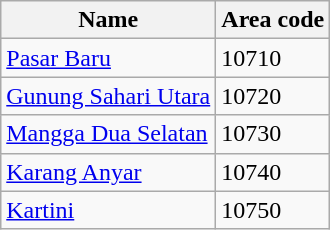<table class=wikitable>
<tr>
<th>Name</th>
<th>Area code</th>
</tr>
<tr>
<td><a href='#'>Pasar Baru</a></td>
<td>10710</td>
</tr>
<tr>
<td><a href='#'>Gunung Sahari Utara</a></td>
<td>10720</td>
</tr>
<tr>
<td><a href='#'>Mangga Dua Selatan</a></td>
<td>10730</td>
</tr>
<tr>
<td><a href='#'>Karang Anyar</a></td>
<td>10740</td>
</tr>
<tr>
<td><a href='#'>Kartini</a></td>
<td>10750</td>
</tr>
</table>
